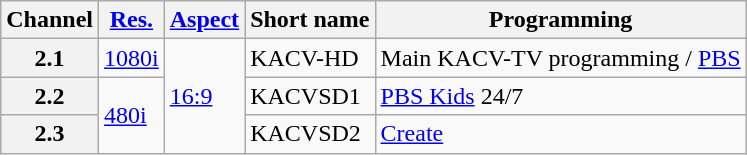<table class="wikitable">
<tr>
<th scope = "col">Channel</th>
<th scope = "col"><a href='#'>Res.</a></th>
<th scope = "col"><a href='#'>Aspect</a></th>
<th scope = "col">Short name</th>
<th scope = "col">Programming</th>
</tr>
<tr>
<th scope = "row">2.1</th>
<td><a href='#'>1080i</a></td>
<td rowspan="3"><a href='#'>16:9</a></td>
<td>KACV-HD</td>
<td>Main KACV-TV programming / <a href='#'>PBS</a></td>
</tr>
<tr>
<th scope = "row">2.2</th>
<td rowspan="2"><a href='#'>480i</a></td>
<td>KACVSD1</td>
<td><a href='#'>PBS Kids</a> 24/7</td>
</tr>
<tr>
<th scope = "row">2.3</th>
<td>KACVSD2</td>
<td><a href='#'>Create</a></td>
</tr>
</table>
